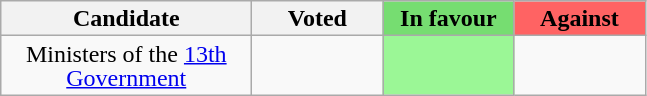<table class="wikitable" style="line-height:16px; text-align: center;">
<tr>
<th style="width:160px;">Candidate</th>
<th style="width:80px;">Voted</th>
<th style="width:80px; background:#76dd71;">In favour</th>
<th style="width:80px; background:#ff6363">Against</th>
</tr>
<tr>
<td>Ministers of the <a href='#'>13th Government</a></td>
<td></td>
<td style="background:#9bf796;"></td>
<td></td>
</tr>
</table>
